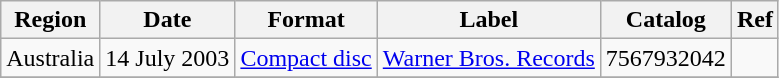<table class="wikitable plainrowheaders">
<tr>
<th scope="col">Region</th>
<th>Date</th>
<th>Format</th>
<th>Label</th>
<th>Catalog</th>
<th>Ref</th>
</tr>
<tr>
<td>Australia</td>
<td>14 July 2003</td>
<td><a href='#'>Compact disc</a></td>
<td><a href='#'>Warner Bros. Records</a></td>
<td>7567932042</td>
<td></td>
</tr>
<tr>
</tr>
</table>
